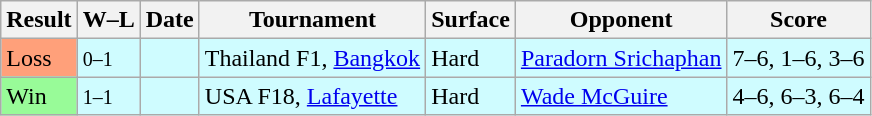<table class="sortable wikitable">
<tr>
<th>Result</th>
<th class="unsortable">W–L</th>
<th>Date</th>
<th>Tournament</th>
<th>Surface</th>
<th>Opponent</th>
<th class="unsortable">Score</th>
</tr>
<tr style="background:#cffcff;">
<td style="background:#ffa07a;">Loss</td>
<td><small>0–1</small></td>
<td></td>
<td>Thailand F1, <a href='#'>Bangkok</a></td>
<td>Hard</td>
<td> <a href='#'>Paradorn Srichaphan</a></td>
<td>7–6, 1–6, 3–6</td>
</tr>
<tr style="background:#cffcff;">
<td style="background:#98fb98;">Win</td>
<td><small>1–1</small></td>
<td></td>
<td>USA F18, <a href='#'>Lafayette</a></td>
<td>Hard</td>
<td> <a href='#'>Wade McGuire</a></td>
<td>4–6, 6–3, 6–4</td>
</tr>
</table>
